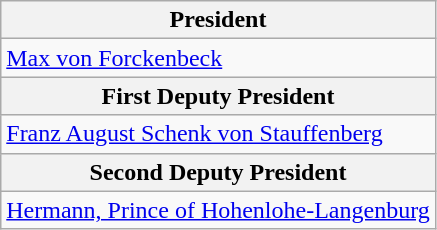<table class="wikitable">
<tr>
<th>President</th>
</tr>
<tr>
<td><a href='#'>Max von Forckenbeck</a></td>
</tr>
<tr>
<th>First Deputy President</th>
</tr>
<tr>
<td><a href='#'>Franz August Schenk von Stauffenberg</a></td>
</tr>
<tr>
<th>Second Deputy President</th>
</tr>
<tr>
<td><a href='#'>Hermann, Prince of Hohenlohe-Langenburg</a></td>
</tr>
</table>
